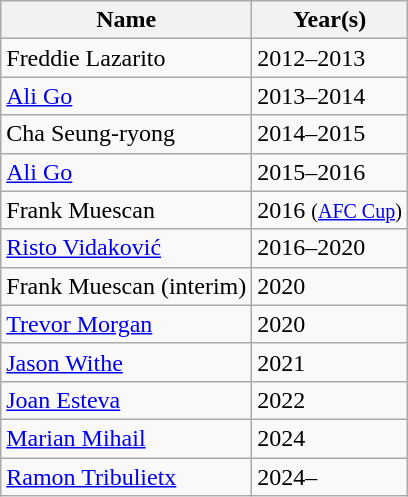<table class="wikitable">
<tr>
<th>Name</th>
<th>Year(s)</th>
</tr>
<tr>
<td> Freddie Lazarito</td>
<td>2012–2013</td>
</tr>
<tr>
<td> <a href='#'>Ali Go</a></td>
<td>2013–2014</td>
</tr>
<tr>
<td> Cha Seung-ryong</td>
<td>2014–2015</td>
</tr>
<tr>
<td> <a href='#'>Ali Go</a></td>
<td>2015–2016</td>
</tr>
<tr>
<td> Frank Muescan</td>
<td>2016 <small>(<a href='#'>AFC Cup</a>)</small></td>
</tr>
<tr>
<td> <a href='#'>Risto Vidaković</a></td>
<td>2016–2020</td>
</tr>
<tr>
<td> Frank Muescan (interim)</td>
<td>2020</td>
</tr>
<tr>
<td> <a href='#'>Trevor Morgan</a></td>
<td>2020</td>
</tr>
<tr>
<td> <a href='#'>Jason Withe</a></td>
<td>2021</td>
</tr>
<tr>
<td> <a href='#'>Joan Esteva</a></td>
<td>2022</td>
</tr>
<tr>
<td> <a href='#'>Marian Mihail</a></td>
<td>2024</td>
</tr>
<tr>
<td> <a href='#'>Ramon Tribulietx</a></td>
<td>2024–</td>
</tr>
</table>
